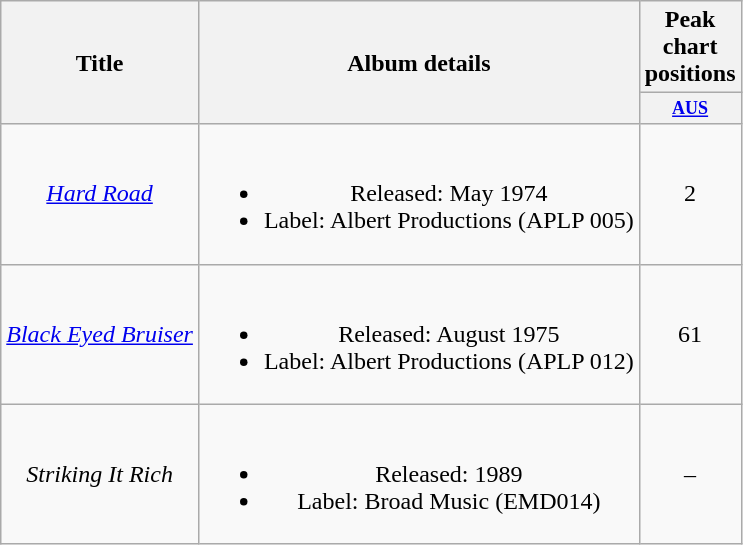<table class="wikitable" style="text-align:center;">
<tr>
<th rowspan="2">Title</th>
<th rowspan="2">Album details</th>
<th colspan="1">Peak chart positions</th>
</tr>
<tr>
<th style="width:3em;font-size:75%"><a href='#'>AUS</a></th>
</tr>
<tr>
<td><em><a href='#'>Hard Road</a></em></td>
<td><br><ul><li>Released: May 1974</li><li>Label: Albert Productions (APLP 005)</li></ul></td>
<td>2</td>
</tr>
<tr>
<td><em><a href='#'>Black Eyed Bruiser</a></em></td>
<td><br><ul><li>Released: August 1975</li><li>Label: Albert Productions (APLP 012)</li></ul></td>
<td>61</td>
</tr>
<tr>
<td><em>Striking It Rich</em></td>
<td><br><ul><li>Released: 1989</li><li>Label: Broad Music	(EMD014)</li></ul></td>
<td>–</td>
</tr>
</table>
